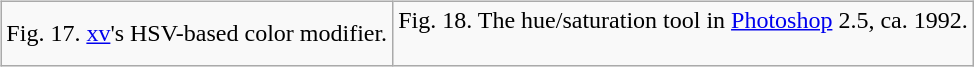<table class="wikitable" style="clear:right; float:right; margin:0.8em 0 0 1.0em;">
<tr>
<td><div>Fig. 17. <a href='#'>xv</a>'s HSV-based color modifier.</div></td>
<td border="0"><div>Fig. 18. The hue/saturation tool in <a href='#'>Photoshop</a> 2.5, ca. 1992.</div><br></td>
</tr>
</table>
